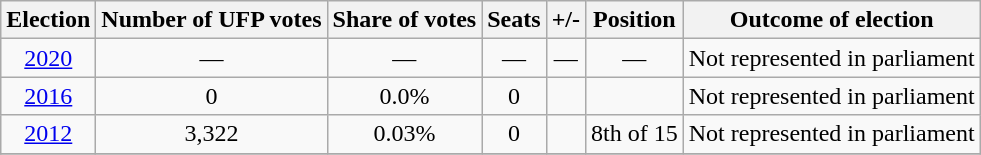<table class="sortable wikitable">
<tr>
<th>Election</th>
<th>Number of UFP votes</th>
<th>Share of votes</th>
<th>Seats</th>
<th>+/-</th>
<th>Position</th>
<th>Outcome of election</th>
</tr>
<tr>
<td align=center><a href='#'>2020</a></td>
<td align=center>—</td>
<td align=center>—</td>
<td align=center>—</td>
<td align=center>—</td>
<td align=center>—</td>
<td align=left>Not represented in parliament</td>
</tr>
<tr>
<td align=center><a href='#'>2016</a></td>
<td align=center>0</td>
<td align=center>0.0%</td>
<td align=center>0</td>
<td align=center></td>
<td align=center></td>
<td align=left>Not represented in parliament</td>
</tr>
<tr>
<td align=center><a href='#'>2012</a></td>
<td align=center>3,322</td>
<td align=center>0.03%</td>
<td align=center>0</td>
<td align=center></td>
<td align=center>8th of 15</td>
<td align=left>Not represented in parliament</td>
</tr>
<tr>
</tr>
</table>
